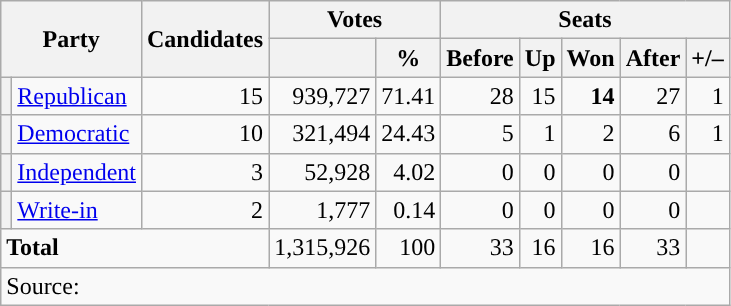<table class="wikitable">
<tr>
<th rowspan="2" colspan="2">Party</th>
<th rowspan="2">Candidates</th>
<th colspan="2">Votes</th>
<th colspan="5">Seats</th>
</tr>
<tr>
<th></th>
<th>%</th>
<th>Before</th>
<th>Up</th>
<th>Won</th>
<th>After</th>
<th>+/–</th>
</tr>
<tr>
<th style="background-color:"></th>
<td><a href='#'>Republican</a></td>
<td align="right">15</td>
<td align="right">939,727</td>
<td align="right">71.41</td>
<td align="right">28</td>
<td align="right">15</td>
<td align="right"><strong>14</strong></td>
<td align="right">27</td>
<td align="right"> 1</td>
</tr>
<tr>
<th style="background-color:"></th>
<td><a href='#'>Democratic</a></td>
<td align="right">10</td>
<td align="right">321,494</td>
<td align="right">24.43</td>
<td align="right">5</td>
<td align="right">1</td>
<td align="right">2</td>
<td align="right">6</td>
<td align="right"> 1</td>
</tr>
<tr>
<th style="background-color:"></th>
<td><a href='#'>Independent</a></td>
<td align="right">3</td>
<td align="right">52,928</td>
<td align="right">4.02</td>
<td align="right">0</td>
<td align="right">0</td>
<td align="right">0</td>
<td align="right">0</td>
<td align="right"></td>
</tr>
<tr>
<th style="background-color:"></th>
<td><a href='#'>Write-in</a></td>
<td align="right">2</td>
<td align="right">1,777</td>
<td align="right">0.14</td>
<td align="right">0</td>
<td align="right">0</td>
<td align="right">0</td>
<td align="right">0</td>
<td align="right"></td>
</tr>
<tr>
<td colspan="3" align="left"><strong>Total</strong></td>
<td align="right">1,315,926</td>
<td align="right">100</td>
<td align="right">33</td>
<td align="right">16</td>
<td align="right">16</td>
<td align="right">33</td>
<td align="right"></td>
</tr>
<tr>
<td colspan="10">Source: </td>
</tr>
</table>
